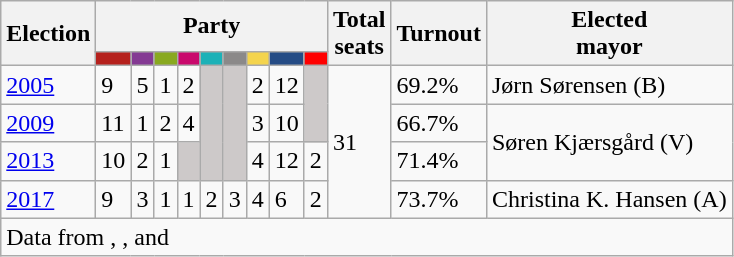<table class="wikitable">
<tr>
<th rowspan="2">Election</th>
<th colspan="9">Party</th>
<th rowspan="2">Total<br>seats</th>
<th rowspan="2">Turnout</th>
<th rowspan="2">Elected<br>mayor</th>
</tr>
<tr>
<td style="background:#B5211D;"><strong><a href='#'></a></strong></td>
<td style="background:#843A93;"><strong><a href='#'></a></strong></td>
<td style="background:#89A920;"><strong><a href='#'></a></strong></td>
<td style="background:#C9096C;"><strong><a href='#'></a></strong></td>
<td style="background:#1CB1B7;"><strong><a href='#'></a></strong></td>
<td style="background:#8B8989;"><strong></strong></td>
<td style="background:#F4D44D;"><strong><a href='#'></a></strong></td>
<td style="background:#254C85;"><strong><a href='#'></a></strong></td>
<td style="background:#FF0000;"><strong><a href='#'></a></strong></td>
</tr>
<tr>
<td><a href='#'>2005</a></td>
<td>9</td>
<td>5</td>
<td>1</td>
<td>2</td>
<td style="background:#CDC9C9;" rowspan="3"></td>
<td style="background:#CDC9C9;" rowspan="3"></td>
<td>2</td>
<td>12</td>
<td style="background:#CDC9C9;" rowspan="2"></td>
<td rowspan="4">31</td>
<td>69.2%</td>
<td>Jørn Sørensen (B)</td>
</tr>
<tr>
<td><a href='#'>2009</a></td>
<td>11</td>
<td>1</td>
<td>2</td>
<td>4</td>
<td>3</td>
<td>10</td>
<td>66.7%</td>
<td rowspan="2">Søren Kjærsgård (V)</td>
</tr>
<tr>
<td><a href='#'>2013</a></td>
<td>10</td>
<td>2</td>
<td>1</td>
<td style="background:#CDC9C9;"></td>
<td>4</td>
<td>12</td>
<td>2</td>
<td>71.4%</td>
</tr>
<tr>
<td><a href='#'>2017</a></td>
<td>9</td>
<td>3</td>
<td>1</td>
<td>1</td>
<td>2</td>
<td>3</td>
<td>4</td>
<td>6</td>
<td>2</td>
<td>73.7%</td>
<td>Christina K. Hansen (A)</td>
</tr>
<tr>
<td colspan="14">Data from , ,  and </td>
</tr>
</table>
